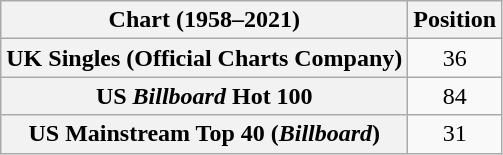<table class="wikitable plainrowheaders sortable" style="text-align:center">
<tr>
<th>Chart (1958–2021)</th>
<th>Position</th>
</tr>
<tr>
<th scope="row">UK Singles (Official Charts Company)</th>
<td>36</td>
</tr>
<tr>
<th scope="row">US <em>Billboard</em> Hot 100</th>
<td>84</td>
</tr>
<tr>
<th scope="row">US Mainstream Top 40 (<em>Billboard</em>)</th>
<td>31</td>
</tr>
</table>
